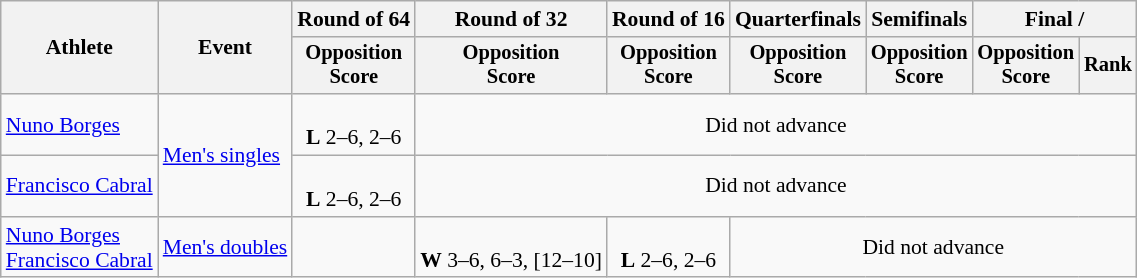<table class=wikitable style="font-size:90%">
<tr>
<th rowspan="2">Athlete</th>
<th rowspan="2">Event</th>
<th>Round of 64</th>
<th>Round of 32</th>
<th>Round of 16</th>
<th>Quarterfinals</th>
<th>Semifinals</th>
<th colspan=2>Final / </th>
</tr>
<tr style="font-size:95%">
<th>Opposition<br>Score</th>
<th>Opposition<br>Score</th>
<th>Opposition<br>Score</th>
<th>Opposition<br>Score</th>
<th>Opposition<br>Score</th>
<th>Opposition<br>Score</th>
<th>Rank</th>
</tr>
<tr align=center>
<td align=left><a href='#'>Nuno Borges</a></td>
<td align=left rowspan=2><a href='#'>Men's singles</a></td>
<td><br><strong>L</strong> 2–6, 2–6</td>
<td colspan=6>Did not advance</td>
</tr>
<tr align=center>
<td align=left><a href='#'>Francisco Cabral</a></td>
<td><br><strong>L</strong> 2–6, 2–6</td>
<td colspan=6>Did not advance</td>
</tr>
<tr align=center>
<td align=left><a href='#'>Nuno Borges</a><br><a href='#'>Francisco Cabral</a></td>
<td align=left><a href='#'>Men's doubles</a></td>
<td></td>
<td><br><strong>W</strong> 3–6, 6–3, [12–10]</td>
<td><br><strong>L</strong> 2–6, 2–6</td>
<td colspan=4>Did not advance</td>
</tr>
</table>
